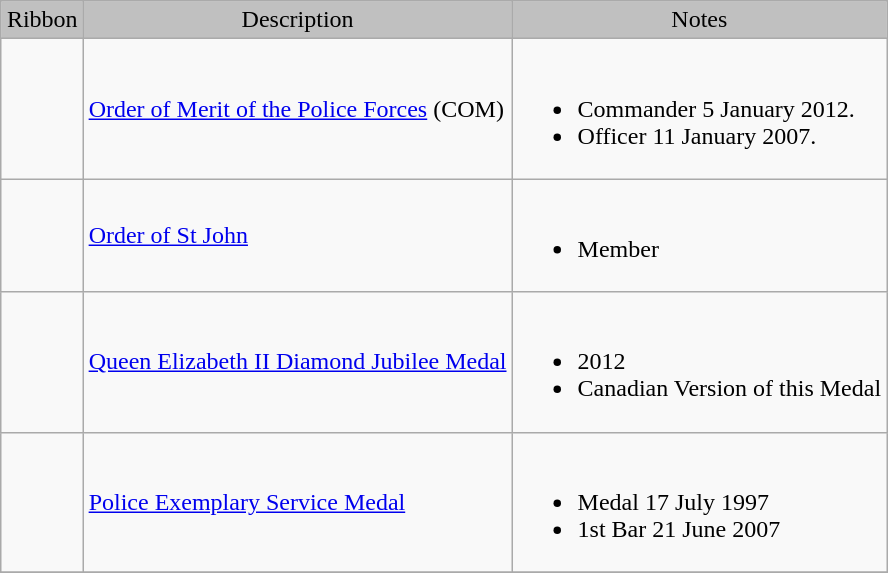<table class="wikitable" style="margin:1em auto;">
<tr style="background:silver;" align="center">
<td>Ribbon</td>
<td>Description</td>
<td>Notes</td>
</tr>
<tr>
<td></td>
<td><a href='#'>Order of Merit of the Police Forces</a> (COM)</td>
<td><br><ul><li>Commander 5 January 2012.</li><li>Officer 11 January 2007.</li></ul></td>
</tr>
<tr>
<td></td>
<td><a href='#'>Order of St John</a></td>
<td><br><ul><li>Member</li></ul></td>
</tr>
<tr>
<td></td>
<td><a href='#'>Queen Elizabeth II Diamond Jubilee Medal</a></td>
<td><br><ul><li>2012</li><li>Canadian Version of this Medal</li></ul></td>
</tr>
<tr>
<td></td>
<td><a href='#'>Police Exemplary Service Medal</a></td>
<td><br><ul><li>Medal 17 July 1997</li><li>1st Bar 21 June 2007</li></ul></td>
</tr>
<tr>
</tr>
</table>
